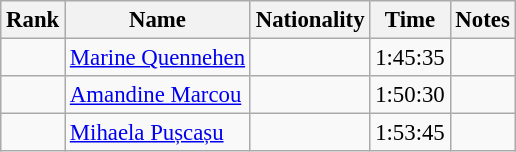<table class="wikitable sortable" style="text-align:center;font-size:95%">
<tr>
<th>Rank</th>
<th>Name</th>
<th>Nationality</th>
<th>Time</th>
<th>Notes</th>
</tr>
<tr>
<td></td>
<td align=left><a href='#'>Marine Quennehen</a></td>
<td align=left></td>
<td>1:45:35</td>
<td></td>
</tr>
<tr>
<td></td>
<td align=left><a href='#'>Amandine Marcou</a></td>
<td align=left></td>
<td>1:50:30</td>
<td></td>
</tr>
<tr>
<td></td>
<td align=left><a href='#'>Mihaela Pușcașu</a></td>
<td align=left></td>
<td>1:53:45</td>
<td></td>
</tr>
</table>
